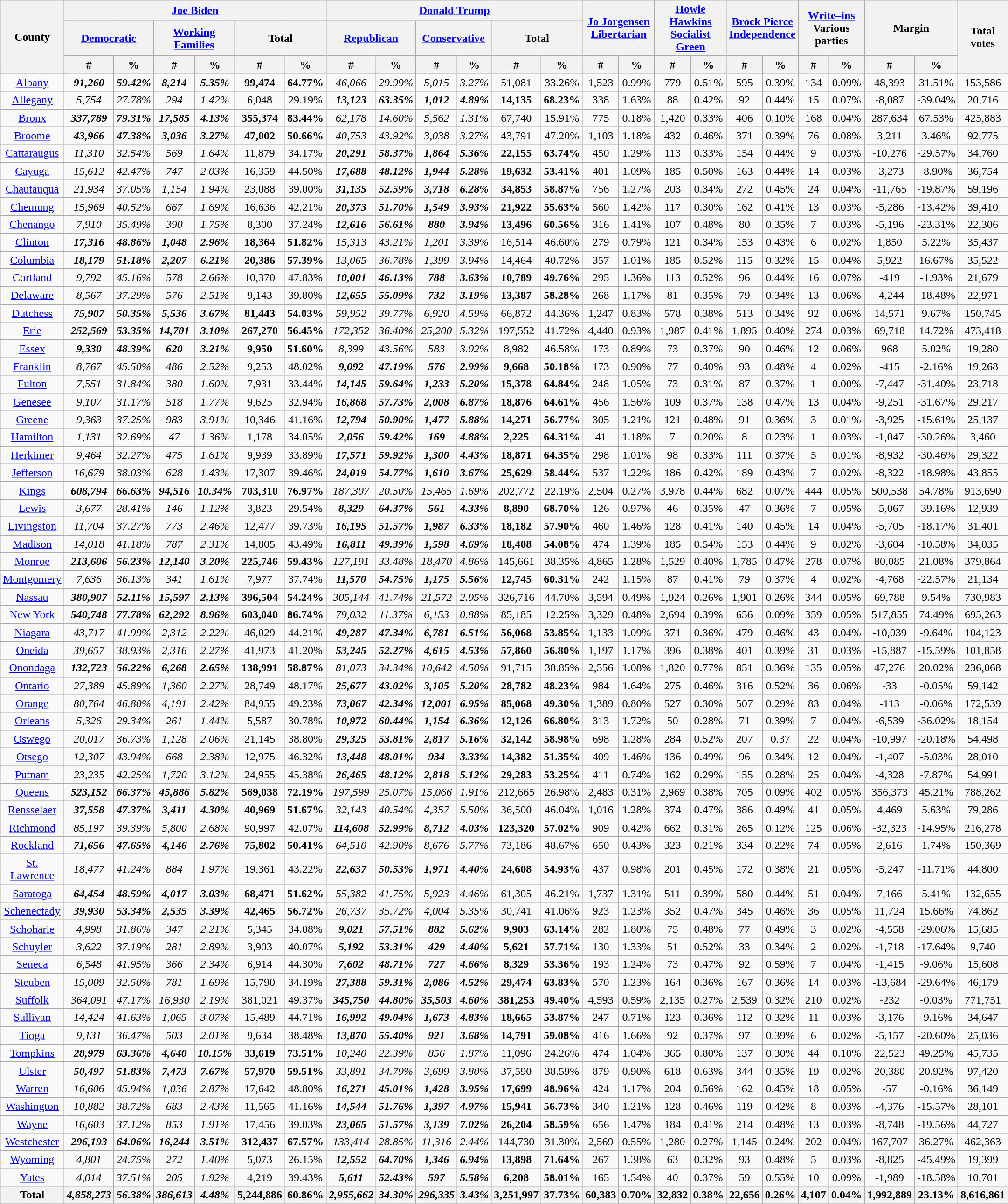<table class="wikitable sortable">
<tr>
<th rowspan="3">County</th>
<th colspan="6"><a href='#'>Joe Biden</a></th>
<th colspan="6"><a href='#'>Donald Trump</a></th>
<th colspan="2" rowspan="2"><a href='#'>Jo Jorgensen</a><br><a href='#'>Libertarian</a></th>
<th colspan="2" rowspan="2"><a href='#'>Howie Hawkins</a><br><a href='#'>Socialist</a><br><a href='#'>Green</a></th>
<th colspan="2" rowspan="2"><a href='#'>Brock Pierce</a><br><a href='#'>Independence</a></th>
<th colspan="2" rowspan="2"><a href='#'>Write–ins</a><br>Various parties</th>
<th colspan="2" rowspan="2">Margin</th>
<th rowspan="3">Total votes</th>
</tr>
<tr>
<th colspan="2"><a href='#'>Democratic</a></th>
<th colspan="2"><a href='#'>Working Families</a></th>
<th colspan="2">Total</th>
<th colspan="2"><a href='#'>Republican</a></th>
<th colspan="2"><a href='#'>Conservative</a></th>
<th colspan="2">Total</th>
</tr>
<tr>
<th>#</th>
<th>%</th>
<th>#</th>
<th>%</th>
<th>#</th>
<th>%</th>
<th>#</th>
<th>%</th>
<th>#</th>
<th>%</th>
<th>#</th>
<th>%</th>
<th>#</th>
<th>%</th>
<th>#</th>
<th>%</th>
<th>#</th>
<th>%</th>
<th>#</th>
<th>%</th>
<th>#</th>
<th>%</th>
</tr>
<tr style="text-align:center;">
<td><a href='#'>Albany</a></td>
<td><strong><em>91,260</em></strong></td>
<td><strong><em>59.42%</em></strong></td>
<td><strong><em>8,214</em></strong></td>
<td><strong><em>5.35%</em></strong></td>
<td><strong>99,474</strong></td>
<td><strong>64.77%</strong></td>
<td><em>46,066</em></td>
<td><em>29.99%</em></td>
<td><em>5,015</em></td>
<td><em>3.27%</em></td>
<td>51,081</td>
<td>33.26%</td>
<td>1,523</td>
<td>0.99%</td>
<td>779</td>
<td>0.51%</td>
<td>595</td>
<td>0.39%</td>
<td>134</td>
<td>0.09%</td>
<td>48,393</td>
<td>31.51%</td>
<td>153,586</td>
</tr>
<tr style="text-align:center;">
<td><a href='#'>Allegany</a></td>
<td><em>5,754</em></td>
<td><em>27.78%</em></td>
<td><em>294</em></td>
<td><em>1.42%</em></td>
<td>6,048</td>
<td>29.19%</td>
<td><strong><em>13,123</em></strong></td>
<td><strong><em>63.35%</em></strong></td>
<td><strong><em>1,012</em></strong></td>
<td><strong><em>4.89%</em></strong></td>
<td><strong>14,135</strong></td>
<td><strong>68.23%</strong></td>
<td>338</td>
<td>1.63%</td>
<td>88</td>
<td>0.42%</td>
<td>92</td>
<td>0.44%</td>
<td>15</td>
<td>0.07%</td>
<td>-8,087</td>
<td>-39.04%</td>
<td>20,716</td>
</tr>
<tr style="text-align:center;">
<td><a href='#'>Bronx</a></td>
<td><strong><em>337,789</em></strong></td>
<td><strong><em>79.31%</em></strong></td>
<td><strong><em>17,585</em></strong></td>
<td><strong><em>4.13%</em></strong></td>
<td><strong>355,374</strong></td>
<td><strong>83.44%</strong></td>
<td><em>62,178</em></td>
<td><em>14.60%</em></td>
<td><em>5,562</em></td>
<td><em>1.31%</em></td>
<td>67,740</td>
<td>15.91%</td>
<td>775</td>
<td>0.18%</td>
<td>1,420</td>
<td>0.33%</td>
<td>406</td>
<td>0.10%</td>
<td>168</td>
<td>0.04%</td>
<td>287,634</td>
<td>67.53%</td>
<td>425,883</td>
</tr>
<tr style="text-align:center;">
<td><a href='#'>Broome</a></td>
<td><strong><em>43,966</em></strong></td>
<td><strong><em>47.38%</em></strong></td>
<td><strong><em>3,036</em></strong></td>
<td><strong><em>3.27%</em></strong></td>
<td><strong>47,002</strong></td>
<td><strong>50.66%</strong></td>
<td><em>40,753</em></td>
<td><em>43.92%</em></td>
<td><em>3,038</em></td>
<td><em>3.27%</em></td>
<td>43,791</td>
<td>47.20%</td>
<td>1,103</td>
<td>1.18%</td>
<td>432</td>
<td>0.46%</td>
<td>371</td>
<td>0.39%</td>
<td>76</td>
<td>0.08%</td>
<td>3,211</td>
<td>3.46%</td>
<td>92,775</td>
</tr>
<tr style="text-align:center;">
<td><a href='#'>Cattaraugus</a></td>
<td><em>11,310</em></td>
<td><em>32.54%</em></td>
<td><em>569</em></td>
<td><em>1.64%</em></td>
<td>11,879</td>
<td>34.17%</td>
<td><strong><em>20,291</em></strong></td>
<td><strong><em>58.37%</em></strong></td>
<td><strong><em>1,864</em></strong></td>
<td><strong><em>5.36%</em></strong></td>
<td><strong>22,155</strong></td>
<td><strong>63.74%</strong></td>
<td>450</td>
<td>1.29%</td>
<td>113</td>
<td>0.33%</td>
<td>154</td>
<td>0.44%</td>
<td>9</td>
<td>0.03%</td>
<td>-10,276</td>
<td>-29.57%</td>
<td>34,760</td>
</tr>
<tr style="text-align:center;">
<td><a href='#'>Cayuga</a></td>
<td><em>15,612</em></td>
<td><em>42.47%</em></td>
<td><em>747</em></td>
<td><em>2.03%</em></td>
<td>16,359</td>
<td>44.50%</td>
<td><strong><em>17,688</em></strong></td>
<td><strong><em>48.12%</em></strong></td>
<td><strong><em>1,944</em></strong></td>
<td><strong><em>5.28%</em></strong></td>
<td><strong>19,632</strong></td>
<td><strong>53.41%</strong></td>
<td>401</td>
<td>1.09%</td>
<td>185</td>
<td>0.50%</td>
<td>163</td>
<td>0.44%</td>
<td>14</td>
<td>0.03%</td>
<td>-3,273</td>
<td>-8.90%</td>
<td>36,754</td>
</tr>
<tr style="text-align:center;">
<td><a href='#'>Chautauqua</a></td>
<td><em>21,934</em></td>
<td><em>37.05%</em></td>
<td><em>1,154</em></td>
<td><em>1.94%</em></td>
<td>23,088</td>
<td>39.00%</td>
<td><strong><em>31,135</em></strong></td>
<td><strong><em>52.59%</em></strong></td>
<td><strong><em>3,718</em></strong></td>
<td><strong><em>6.28%</em></strong></td>
<td><strong>34,853</strong></td>
<td><strong>58.87%</strong></td>
<td>756</td>
<td>1.27%</td>
<td>203</td>
<td>0.34%</td>
<td>272</td>
<td>0.45%</td>
<td>24</td>
<td>0.04%</td>
<td>-11,765</td>
<td>-19.87%</td>
<td>59,196</td>
</tr>
<tr style="text-align:center;">
<td><a href='#'>Chemung</a></td>
<td><em>15,969</em></td>
<td><em>40.52%</em></td>
<td><em>667</em></td>
<td><em>1.69%</em></td>
<td>16,636</td>
<td>42.21%</td>
<td><strong><em>20,373</em></strong></td>
<td><strong><em>51.70%</em></strong></td>
<td><strong><em>1,549</em></strong></td>
<td><strong><em>3.93%</em></strong></td>
<td><strong>21,922</strong></td>
<td><strong>55.63%</strong></td>
<td>560</td>
<td>1.42%</td>
<td>117</td>
<td>0.30%</td>
<td>162</td>
<td>0.41%</td>
<td>13</td>
<td>0.03%</td>
<td>-5,286</td>
<td>-13.42%</td>
<td>39,410</td>
</tr>
<tr style="text-align:center;">
<td><a href='#'>Chenango</a></td>
<td><em>7,910</em></td>
<td><em>35.49%</em></td>
<td><em>390</em></td>
<td><em>1.75%</em></td>
<td>8,300</td>
<td>37.24%</td>
<td><strong><em>12,616</em></strong></td>
<td><strong><em>56.61%</em></strong></td>
<td><strong><em>880</em></strong></td>
<td><strong><em>3.94%</em></strong></td>
<td><strong>13,496</strong></td>
<td><strong>60.56%</strong></td>
<td>316</td>
<td>1.41%</td>
<td>107</td>
<td>0.48%</td>
<td>80</td>
<td>0.35%</td>
<td>7</td>
<td>0.03%</td>
<td>-5,196</td>
<td>-23.31%</td>
<td>22,306</td>
</tr>
<tr style="text-align:center;">
<td><a href='#'>Clinton</a></td>
<td><strong><em>17,316</em></strong></td>
<td><strong><em>48.86%</em></strong></td>
<td><strong><em>1,048</em></strong></td>
<td><strong><em>2.96%</em></strong></td>
<td><strong>18,364</strong></td>
<td><strong>51.82%</strong></td>
<td><em>15,313</em></td>
<td><em>43.21%</em></td>
<td><em>1,201</em></td>
<td><em>3.39%</em></td>
<td>16,514</td>
<td>46.60%</td>
<td>279</td>
<td>0.79%</td>
<td>121</td>
<td>0.34%</td>
<td>153</td>
<td>0.43%</td>
<td>6</td>
<td>0.02%</td>
<td>1,850</td>
<td>5.22%</td>
<td>35,437</td>
</tr>
<tr style="text-align:center;">
<td><a href='#'>Columbia</a></td>
<td><strong><em>18,179</em></strong></td>
<td><strong><em>51.18%</em></strong></td>
<td><strong><em>2,207</em></strong></td>
<td><strong><em>6.21%</em></strong></td>
<td><strong>20,386</strong></td>
<td><strong>57.39%</strong></td>
<td><em>13,065</em></td>
<td><em>36.78%</em></td>
<td><em>1,399</em></td>
<td><em>3.94%</em></td>
<td>14,464</td>
<td>40.72%</td>
<td>357</td>
<td>1.01%</td>
<td>185</td>
<td>0.52%</td>
<td>115</td>
<td>0.32%</td>
<td>15</td>
<td>0.04%</td>
<td>5,922</td>
<td>16.67%</td>
<td>35,522</td>
</tr>
<tr style="text-align:center;">
<td><a href='#'>Cortland</a></td>
<td><em>9,792</em></td>
<td><em>45.16%</em></td>
<td><em>578</em></td>
<td><em>2.66%</em></td>
<td>10,370</td>
<td>47.83%</td>
<td><strong><em>10,001</em></strong></td>
<td><strong><em>46.13%</em></strong></td>
<td><strong><em>788</em></strong></td>
<td><strong><em>3.63%</em></strong></td>
<td><strong>10,789</strong></td>
<td><strong>49.76%</strong></td>
<td>295</td>
<td>1.36%</td>
<td>113</td>
<td>0.52%</td>
<td>96</td>
<td>0.44%</td>
<td>16</td>
<td>0.07%</td>
<td>-419</td>
<td>-1.93%</td>
<td>21,679</td>
</tr>
<tr style="text-align:center;">
<td><a href='#'>Delaware</a></td>
<td><em>8,567</em></td>
<td><em>37.29%</em></td>
<td><em>576</em></td>
<td><em>2.51%</em></td>
<td>9,143</td>
<td>39.80%</td>
<td><strong><em>12,655</em></strong></td>
<td><strong><em>55.09%</em></strong></td>
<td><strong><em>732</em></strong></td>
<td><strong><em>3.19%</em></strong></td>
<td><strong>13,387</strong></td>
<td><strong>58.28%</strong></td>
<td>268</td>
<td>1.17%</td>
<td>81</td>
<td>0.35%</td>
<td>79</td>
<td>0.34%</td>
<td>13</td>
<td>0.06%</td>
<td>-4,244</td>
<td>-18.48%</td>
<td>22,971</td>
</tr>
<tr style="text-align:center;">
<td><a href='#'>Dutchess</a></td>
<td><strong><em>75,907</em></strong></td>
<td><strong><em>50.35%</em></strong></td>
<td><strong><em>5,536</em></strong></td>
<td><strong><em>3.67%</em></strong></td>
<td><strong>81,443</strong></td>
<td><strong>54.03%</strong></td>
<td><em>59,952</em></td>
<td><em>39.77%</em></td>
<td><em>6,920</em></td>
<td><em>4.59%</em></td>
<td>66,872</td>
<td>44.36%</td>
<td>1,247</td>
<td>0.83%</td>
<td>578</td>
<td>0.38%</td>
<td>513</td>
<td>0.34%</td>
<td>92</td>
<td>0.06%</td>
<td>14,571</td>
<td>9.67%</td>
<td>150,745</td>
</tr>
<tr style="text-align:center;">
<td><a href='#'>Erie</a></td>
<td><strong><em>252,569</em></strong></td>
<td><strong><em>53.35%</em></strong></td>
<td><strong><em>14,701</em></strong></td>
<td><strong><em>3.10%</em></strong></td>
<td><strong>267,270</strong></td>
<td><strong>56.45%</strong></td>
<td><em>172,352</em></td>
<td><em>36.40%</em></td>
<td><em>25,200</em></td>
<td><em>5.32%</em></td>
<td>197,552</td>
<td>41.72%</td>
<td>4,440</td>
<td>0.93%</td>
<td>1,987</td>
<td>0.41%</td>
<td>1,895</td>
<td>0.40%</td>
<td>274</td>
<td>0.03%</td>
<td>69,718</td>
<td>14.72%</td>
<td>473,418</td>
</tr>
<tr style="text-align:center;">
<td><a href='#'>Essex</a></td>
<td><strong><em>9,330</em></strong></td>
<td><strong><em>48.39%</em></strong></td>
<td><strong><em>620</em></strong></td>
<td><strong><em>3.21%</em></strong></td>
<td><strong>9,950</strong></td>
<td><strong>51.60%</strong></td>
<td><em>8,399</em></td>
<td><em>43.56%</em></td>
<td><em>583</em></td>
<td><em>3.02%</em></td>
<td>8,982</td>
<td>46.58%</td>
<td>173</td>
<td>0.89%</td>
<td>73</td>
<td>0.37%</td>
<td>90</td>
<td>0.46%</td>
<td>12</td>
<td>0.06%</td>
<td>968</td>
<td>5.02%</td>
<td>19,280</td>
</tr>
<tr style="text-align:center;">
<td><a href='#'>Franklin</a></td>
<td><em>8,767</em></td>
<td><em>45.50%</em></td>
<td><em>486</em></td>
<td><em>2.52%</em></td>
<td>9,253</td>
<td>48.02%</td>
<td><strong><em>9,092</em></strong></td>
<td><strong><em>47.19%</em></strong></td>
<td><strong><em>576</em></strong></td>
<td><strong><em>2.99%</em></strong></td>
<td><strong>9,668</strong></td>
<td><strong>50.18%</strong></td>
<td>173</td>
<td>0.90%</td>
<td>77</td>
<td>0.40%</td>
<td>93</td>
<td>0.48%</td>
<td>4</td>
<td>0.02%</td>
<td>-415</td>
<td>-2.16%</td>
<td>19,268</td>
</tr>
<tr style="text-align:center;">
<td><a href='#'>Fulton</a></td>
<td><em>7,551</em></td>
<td><em>31.84%</em></td>
<td><em>380</em></td>
<td><em>1.60%</em></td>
<td>7,931</td>
<td>33.44%</td>
<td><strong><em>14,145</em></strong></td>
<td><strong><em>59.64%</em></strong></td>
<td><strong><em>1,233</em></strong></td>
<td><strong><em>5.20%</em></strong></td>
<td><strong>15,378</strong></td>
<td><strong>64.84%</strong></td>
<td>248</td>
<td>1.05%</td>
<td>73</td>
<td>0.31%</td>
<td>87</td>
<td>0.37%</td>
<td>1</td>
<td>0.00%</td>
<td>-7,447</td>
<td>-31.40%</td>
<td>23,718</td>
</tr>
<tr style="text-align:center;">
<td><a href='#'>Genesee</a></td>
<td><em>9,107</em></td>
<td><em>31.17%</em></td>
<td><em>518</em></td>
<td><em>1.77%</em></td>
<td>9,625</td>
<td>32.94%</td>
<td><strong><em>16,868</em></strong></td>
<td><strong><em>57.73%</em></strong></td>
<td><strong><em>2,008</em></strong></td>
<td><strong><em>6.87%</em></strong></td>
<td><strong>18,876</strong></td>
<td><strong>64.61%</strong></td>
<td>456</td>
<td>1.56%</td>
<td>109</td>
<td>0.37%</td>
<td>138</td>
<td>0.47%</td>
<td>13</td>
<td>0.04%</td>
<td>-9,251</td>
<td>-31.67%</td>
<td>29,217</td>
</tr>
<tr style="text-align:center;">
<td><a href='#'>Greene</a></td>
<td><em>9,363</em></td>
<td><em>37.25%</em></td>
<td><em>983</em></td>
<td><em>3.91%</em></td>
<td>10,346</td>
<td>41.16%</td>
<td><strong><em>12,794</em></strong></td>
<td><strong><em>50.90%</em></strong></td>
<td><strong><em>1,477</em></strong></td>
<td><strong><em>5.88%</em></strong></td>
<td><strong>14,271</strong></td>
<td><strong>56.77%</strong></td>
<td>305</td>
<td>1.21%</td>
<td>121</td>
<td>0.48%</td>
<td>91</td>
<td>0.36%</td>
<td>3</td>
<td>0.01%</td>
<td>-3,925</td>
<td>-15.61%</td>
<td>25,137</td>
</tr>
<tr style="text-align:center;">
<td><a href='#'>Hamilton</a></td>
<td><em>1,131</em></td>
<td><em>32.69%</em></td>
<td><em>47</em></td>
<td><em>1.36%</em></td>
<td>1,178</td>
<td>34.05%</td>
<td><strong><em>2,056</em></strong></td>
<td><strong><em>59.42%</em></strong></td>
<td><strong><em>169</em></strong></td>
<td><strong><em>4.88%</em></strong></td>
<td><strong>2,225</strong></td>
<td><strong>64.31%</strong></td>
<td>41</td>
<td>1.18%</td>
<td>7</td>
<td>0.20%</td>
<td>8</td>
<td>0.23%</td>
<td>1</td>
<td>0.03%</td>
<td>-1,047</td>
<td>-30.26%</td>
<td>3,460</td>
</tr>
<tr style="text-align:center;">
<td><a href='#'>Herkimer</a></td>
<td><em>9,464</em></td>
<td><em>32.27%</em></td>
<td><em>475</em></td>
<td><em>1.61%</em></td>
<td>9,939</td>
<td>33.89%</td>
<td><strong><em>17,571</em></strong></td>
<td><strong><em>59.92%</em></strong></td>
<td><strong><em>1,300</em></strong></td>
<td><strong><em>4.43%</em></strong></td>
<td><strong>18,871</strong></td>
<td><strong>64.35%</strong></td>
<td>298</td>
<td>1.01%</td>
<td>98</td>
<td>0.33%</td>
<td>111</td>
<td>0.37%</td>
<td>5</td>
<td>0.01%</td>
<td>-8,932</td>
<td>-30.46%</td>
<td>29,322</td>
</tr>
<tr style="text-align:center;">
<td><a href='#'>Jefferson</a></td>
<td><em>16,679</em></td>
<td><em>38.03%</em></td>
<td><em>628</em></td>
<td><em>1.43%</em></td>
<td>17,307</td>
<td>39.46%</td>
<td><strong><em>24,019</em></strong></td>
<td><strong><em>54.77%</em></strong></td>
<td><strong><em>1,610</em></strong></td>
<td><strong><em>3.67%</em></strong></td>
<td><strong>25,629</strong></td>
<td><strong>58.44%</strong></td>
<td>537</td>
<td>1.22%</td>
<td>186</td>
<td>0.42%</td>
<td>189</td>
<td>0.43%</td>
<td>7</td>
<td>0.02%</td>
<td>-8,322</td>
<td>-18.98%</td>
<td>43,855</td>
</tr>
<tr style="text-align:center;">
<td><a href='#'>Kings</a></td>
<td><strong><em>608,794</em></strong></td>
<td><strong><em>66.63%</em></strong></td>
<td><strong><em>94,516</em></strong></td>
<td><strong><em>10.34%</em></strong></td>
<td><strong>703,310</strong></td>
<td><strong>76.97%</strong></td>
<td><em>187,307</em></td>
<td><em>20.50%</em></td>
<td><em>15,465</em></td>
<td><em>1.69%</em></td>
<td>202,772</td>
<td>22.19%</td>
<td>2,504</td>
<td>0.27%</td>
<td>3,978</td>
<td>0.44%</td>
<td>682</td>
<td>0.07%</td>
<td>444</td>
<td>0.05%</td>
<td>500,538</td>
<td>54.78%</td>
<td>913,690</td>
</tr>
<tr style="text-align:center;">
<td><a href='#'>Lewis</a></td>
<td><em>3,677</em></td>
<td><em>28.41%</em></td>
<td><em>146</em></td>
<td><em>1.12%</em></td>
<td>3,823</td>
<td>29.54%</td>
<td><strong><em>8,329</em></strong></td>
<td><strong><em>64.37%</em></strong></td>
<td><strong><em>561</em></strong></td>
<td><strong><em>4.33%</em></strong></td>
<td><strong>8,890</strong></td>
<td><strong>68.70%</strong></td>
<td>126</td>
<td>0.97%</td>
<td>46</td>
<td>0.35%</td>
<td>47</td>
<td>0.36%</td>
<td>7</td>
<td>0.05%</td>
<td>-5,067</td>
<td>-39.16%</td>
<td>12,939</td>
</tr>
<tr style="text-align:center;">
<td><a href='#'>Livingston</a></td>
<td><em>11,704</em></td>
<td><em>37.27%</em></td>
<td><em>773</em></td>
<td><em>2.46%</em></td>
<td>12,477</td>
<td>39.73%</td>
<td><strong><em>16,195</em></strong></td>
<td><strong><em>51.57%</em></strong></td>
<td><strong><em>1,987</em></strong></td>
<td><strong><em>6.33%</em></strong></td>
<td><strong>18,182</strong></td>
<td><strong>57.90%</strong></td>
<td>460</td>
<td>1.46%</td>
<td>128</td>
<td>0.41%</td>
<td>140</td>
<td>0.45%</td>
<td>14</td>
<td>0.04%</td>
<td>-5,705</td>
<td>-18.17%</td>
<td>31,401</td>
</tr>
<tr style="text-align:center;">
<td><a href='#'>Madison</a></td>
<td><em>14,018</em></td>
<td><em>41.18%</em></td>
<td><em>787</em></td>
<td><em>2.31%</em></td>
<td>14,805</td>
<td>43.49%</td>
<td><strong><em>16,811</em></strong></td>
<td><strong><em>49.39%</em></strong></td>
<td><strong><em>1,598</em></strong></td>
<td><strong><em>4.69%</em></strong></td>
<td><strong>18,408</strong></td>
<td><strong>54.08%</strong></td>
<td>474</td>
<td>1.39%</td>
<td>185</td>
<td>0.54%</td>
<td>153</td>
<td>0.44%</td>
<td>9</td>
<td>0.02%</td>
<td>-3,604</td>
<td>-10.58%</td>
<td>34,035</td>
</tr>
<tr style="text-align:center;">
<td><a href='#'>Monroe</a></td>
<td><strong><em>213,606</em></strong></td>
<td><strong><em>56.23%</em></strong></td>
<td><strong><em>12,140</em></strong></td>
<td><strong><em>3.20%</em></strong></td>
<td><strong>225,746</strong></td>
<td><strong>59.43%</strong></td>
<td><em>127,191</em></td>
<td><em>33.48%</em></td>
<td><em>18,470</em></td>
<td><em>4.86%</em></td>
<td>145,661</td>
<td>38.35%</td>
<td>4,865</td>
<td>1.28%</td>
<td>1,529</td>
<td>0.40%</td>
<td>1,785</td>
<td>0.47%</td>
<td>278</td>
<td>0.07%</td>
<td>80,085</td>
<td>21.08%</td>
<td>379,864</td>
</tr>
<tr style="text-align:center;">
<td><a href='#'>Montgomery</a></td>
<td><em>7,636</em></td>
<td><em>36.13%</em></td>
<td><em>341</em></td>
<td><em>1.61%</em></td>
<td>7,977</td>
<td>37.74%</td>
<td><strong><em>11,570</em></strong></td>
<td><strong><em>54.75%</em></strong></td>
<td><strong><em>1,175</em></strong></td>
<td><strong><em>5.56%</em></strong></td>
<td><strong>12,745</strong></td>
<td><strong>60.31%</strong></td>
<td>242</td>
<td>1.15%</td>
<td>87</td>
<td>0.41%</td>
<td>79</td>
<td>0.37%</td>
<td>4</td>
<td>0.02%</td>
<td>-4,768</td>
<td>-22.57%</td>
<td>21,134</td>
</tr>
<tr style="text-align:center;">
<td><a href='#'>Nassau</a></td>
<td><strong><em>380,907</em></strong></td>
<td><strong><em>52.11%</em></strong></td>
<td><strong><em>15,597</em></strong></td>
<td><strong><em>2.13%</em></strong></td>
<td><strong>396,504</strong></td>
<td><strong>54.24%</strong></td>
<td><em>305,144</em></td>
<td><em>41.74%</em></td>
<td><em>21,572</em></td>
<td><em>2.95%</em></td>
<td>326,716</td>
<td>44.70%</td>
<td>3,594</td>
<td>0.49%</td>
<td>1,924</td>
<td>0.26%</td>
<td>1,901</td>
<td>0.26%</td>
<td>344</td>
<td>0.05%</td>
<td>69,788</td>
<td>9.54%</td>
<td>730,983</td>
</tr>
<tr style="text-align:center;">
<td><a href='#'>New York</a></td>
<td><strong><em>540,748</em></strong></td>
<td><strong><em>77.78%</em></strong></td>
<td><strong><em>62,292</em></strong></td>
<td><strong><em>8.96%</em></strong></td>
<td><strong>603,040</strong></td>
<td><strong>86.74%</strong></td>
<td><em>79,032</em></td>
<td><em>11.37%</em></td>
<td><em>6,153</em></td>
<td><em>0.88%</em></td>
<td>85,185</td>
<td>12.25%</td>
<td>3,329</td>
<td>0.48%</td>
<td>2,694</td>
<td>0.39%</td>
<td>656</td>
<td>0.09%</td>
<td>359</td>
<td>0.05%</td>
<td>517,855</td>
<td>74.49%</td>
<td>695,263</td>
</tr>
<tr style="text-align:center;">
<td><a href='#'>Niagara</a></td>
<td><em>43,717</em></td>
<td><em>41.99%</em></td>
<td><em>2,312</em></td>
<td><em>2.22%</em></td>
<td>46,029</td>
<td>44.21%</td>
<td><strong><em>49,287</em></strong></td>
<td><strong><em>47.34%</em></strong></td>
<td><strong><em>6,781</em></strong></td>
<td><strong><em>6.51%</em></strong></td>
<td><strong>56,068</strong></td>
<td><strong>53.85%</strong></td>
<td>1,133</td>
<td>1.09%</td>
<td>371</td>
<td>0.36%</td>
<td>479</td>
<td>0.46%</td>
<td>43</td>
<td>0.04%</td>
<td>-10,039</td>
<td>-9.64%</td>
<td>104,123</td>
</tr>
<tr style="text-align:center;">
<td><a href='#'>Oneida</a></td>
<td><em>39,657</em></td>
<td><em>38.93%</em></td>
<td><em>2,316</em></td>
<td><em>2.27%</em></td>
<td>41,973</td>
<td>41.20%</td>
<td><strong><em>53,245</em></strong></td>
<td><strong><em>52.27%</em></strong></td>
<td><strong><em>4,615</em></strong></td>
<td><strong><em>4.53%</em></strong></td>
<td><strong>57,860</strong></td>
<td><strong>56.80%</strong></td>
<td>1,197</td>
<td>1.17%</td>
<td>396</td>
<td>0.38%</td>
<td>401</td>
<td>0.39%</td>
<td>31</td>
<td>0.03%</td>
<td>-15,887</td>
<td>-15.59%</td>
<td>101,858</td>
</tr>
<tr style="text-align:center;">
<td><a href='#'>Onondaga</a></td>
<td><strong><em>132,723</em></strong></td>
<td><strong><em>56.22%</em></strong></td>
<td><strong><em>6,268</em></strong></td>
<td><strong><em>2.65%</em></strong></td>
<td><strong>138,991</strong></td>
<td><strong>58.87%</strong></td>
<td><em>81,073</em></td>
<td><em>34.34%</em></td>
<td><em>10,642</em></td>
<td><em>4.50%</em></td>
<td>91,715</td>
<td>38.85%</td>
<td>2,556</td>
<td>1.08%</td>
<td>1,820</td>
<td>0.77%</td>
<td>851</td>
<td>0.36%</td>
<td>135</td>
<td>0.05%</td>
<td>47,276</td>
<td>20.02%</td>
<td>236,068</td>
</tr>
<tr style="text-align:center;">
<td><a href='#'>Ontario</a></td>
<td><em>27,389</em></td>
<td><em>45.89%</em></td>
<td><em>1,360</em></td>
<td><em>2.27%</em></td>
<td>28,749</td>
<td>48.17%</td>
<td><strong><em>25,677</em></strong></td>
<td><strong><em>43.02%</em></strong></td>
<td><strong><em>3,105</em></strong></td>
<td><strong><em>5.20%</em></strong></td>
<td><strong>28,782</strong></td>
<td><strong>48.23%</strong></td>
<td>984</td>
<td>1.64%</td>
<td>275</td>
<td>0.46%</td>
<td>316</td>
<td>0.52%</td>
<td>36</td>
<td>0.06%</td>
<td>-33</td>
<td>-0.05%</td>
<td>59,142</td>
</tr>
<tr style="text-align:center;">
<td><a href='#'>Orange</a></td>
<td><em>80,764</em></td>
<td><em>46.80%</em></td>
<td><em>4,191</em></td>
<td><em>2.42%</em></td>
<td>84,955</td>
<td>49.23%</td>
<td><strong><em>73,067</em></strong></td>
<td><strong><em>42.34%</em></strong></td>
<td><strong><em>12,001</em></strong></td>
<td><strong><em>6.95%</em></strong></td>
<td><strong>85,068</strong></td>
<td><strong>49.30%</strong></td>
<td>1,389</td>
<td>0.80%</td>
<td>527</td>
<td>0.30%</td>
<td>507</td>
<td>0.29%</td>
<td>83</td>
<td>0.04%</td>
<td>-113</td>
<td>-0.06%</td>
<td>172,539</td>
</tr>
<tr style="text-align:center;">
<td><a href='#'>Orleans</a></td>
<td><em>5,326</em></td>
<td><em>29.34%</em></td>
<td><em>261</em></td>
<td><em>1.44%</em></td>
<td>5,587</td>
<td>30.78%</td>
<td><strong><em>10,972</em></strong></td>
<td><strong><em>60.44%</em></strong></td>
<td><strong><em>1,154</em></strong></td>
<td><strong><em>6.36%</em></strong></td>
<td><strong>12,126</strong></td>
<td><strong>66.80%</strong></td>
<td>313</td>
<td>1.72%</td>
<td>50</td>
<td>0.28%</td>
<td>71</td>
<td>0.39%</td>
<td>7</td>
<td>0.04%</td>
<td>-6,539</td>
<td>-36.02%</td>
<td>18,154</td>
</tr>
<tr style="text-align:center;">
<td><a href='#'>Oswego</a></td>
<td><em>20,017</em></td>
<td><em>36.73%</em></td>
<td><em>1,128</em></td>
<td><em>2.06%</em></td>
<td>21,145</td>
<td>38.80%</td>
<td><strong><em>29,325</em></strong></td>
<td><strong><em>53.81%</em></strong></td>
<td><strong><em>2,817</em></strong></td>
<td><strong><em>5.16%</em></strong></td>
<td><strong>32,142</strong></td>
<td><strong>58.98%</strong></td>
<td>698</td>
<td>1.28%</td>
<td>284</td>
<td>0.52%</td>
<td>207</td>
<td>0.37</td>
<td>22</td>
<td>0.04%</td>
<td>-10,997</td>
<td>-20.18%</td>
<td>54,498</td>
</tr>
<tr style="text-align:center;">
<td><a href='#'>Otsego</a></td>
<td><em>12,307</em></td>
<td><em>43.94%</em></td>
<td><em>668</em></td>
<td><em>2.38%</em></td>
<td>12,975</td>
<td>46.32%</td>
<td><strong><em>13,448</em></strong></td>
<td><strong><em>48.01%</em></strong></td>
<td><strong><em>934</em></strong></td>
<td><strong><em>3.33%</em></strong></td>
<td><strong>14,382</strong></td>
<td><strong>51.35%</strong></td>
<td>409</td>
<td>1.46%</td>
<td>136</td>
<td>0.49%</td>
<td>96</td>
<td>0.34%</td>
<td>12</td>
<td>0.04%</td>
<td>-1,407</td>
<td>-5.03%</td>
<td>28,010</td>
</tr>
<tr style="text-align:center;">
<td><a href='#'>Putnam</a></td>
<td><em>23,235</em></td>
<td><em>42.25%</em></td>
<td><em>1,720</em></td>
<td><em>3.12%</em></td>
<td>24,955</td>
<td>45.38%</td>
<td><strong><em>26,465</em></strong></td>
<td><strong><em>48.12%</em></strong></td>
<td><strong><em>2,818</em></strong></td>
<td><strong><em>5.12%</em></strong></td>
<td><strong>29,283</strong></td>
<td><strong>53.25%</strong></td>
<td>411</td>
<td>0.74%</td>
<td>162</td>
<td>0.29%</td>
<td>155</td>
<td>0.28%</td>
<td>25</td>
<td>0.04%</td>
<td>-4,328</td>
<td>-7.87%</td>
<td>54,991</td>
</tr>
<tr style="text-align:center;">
<td><a href='#'>Queens</a></td>
<td><strong><em>523,152</em></strong></td>
<td><strong><em>66.37%</em></strong></td>
<td><strong><em>45,886</em></strong></td>
<td><strong><em>5.82%</em></strong></td>
<td><strong>569,038</strong></td>
<td><strong>72.19%</strong></td>
<td><em>197,599</em></td>
<td><em>25.07%</em></td>
<td><em>15,066</em></td>
<td><em>1.91%</em></td>
<td>212,665</td>
<td>26.98%</td>
<td>2,483</td>
<td>0.31%</td>
<td>2,969</td>
<td>0.38%</td>
<td>705</td>
<td>0.09%</td>
<td>402</td>
<td>0.05%</td>
<td>356,373</td>
<td>45.21%</td>
<td>788,262</td>
</tr>
<tr style="text-align:center;">
<td><a href='#'>Rensselaer</a></td>
<td><strong><em>37,558</em></strong></td>
<td><strong><em>47.37%</em></strong></td>
<td><strong><em>3,411</em></strong></td>
<td><strong><em>4.30%</em></strong></td>
<td><strong>40,969</strong></td>
<td><strong>51.67%</strong></td>
<td><em>32,143</em></td>
<td><em>40.54%</em></td>
<td><em>4,357</em></td>
<td><em>5.50%</em></td>
<td>36,500</td>
<td>46.04%</td>
<td>1,016</td>
<td>1.28%</td>
<td>374</td>
<td>0.47%</td>
<td>386</td>
<td>0.49%</td>
<td>41</td>
<td>0.05%</td>
<td>4,469</td>
<td>5.63%</td>
<td>79,286</td>
</tr>
<tr style="text-align:center;">
<td><a href='#'>Richmond</a></td>
<td><em>85,197</em></td>
<td><em>39.39%</em></td>
<td><em>5,800</em></td>
<td><em>2.68%</em></td>
<td>90,997</td>
<td>42.07%</td>
<td><strong><em>114,608</em></strong></td>
<td><strong><em>52.99%</em></strong></td>
<td><strong><em>8,712</em></strong></td>
<td><strong><em>4.03%</em></strong></td>
<td><strong>123,320</strong></td>
<td><strong>57.02%</strong></td>
<td>909</td>
<td>0.42%</td>
<td>662</td>
<td>0.31%</td>
<td>265</td>
<td>0.12%</td>
<td>125</td>
<td>0.06%</td>
<td>-32,323</td>
<td>-14.95%</td>
<td>216,278</td>
</tr>
<tr style="text-align:center;">
<td><a href='#'>Rockland</a></td>
<td><strong><em>71,656</em></strong></td>
<td><strong><em>47.65%</em></strong></td>
<td><strong><em>4,146</em></strong></td>
<td><strong><em>2.76%</em></strong></td>
<td><strong>75,802</strong></td>
<td><strong>50.41%</strong></td>
<td><em>64,510</em></td>
<td><em>42.90%</em></td>
<td><em>8,676</em></td>
<td><em>5.77%</em></td>
<td>73,186</td>
<td>48.67%</td>
<td>650</td>
<td>0.43%</td>
<td>323</td>
<td>0.21%</td>
<td>334</td>
<td>0.22%</td>
<td>74</td>
<td>0.05%</td>
<td>2,616</td>
<td>1.74%</td>
<td>150,369</td>
</tr>
<tr style="text-align:center;">
<td><a href='#'>St. Lawrence</a></td>
<td><em>18,477</em></td>
<td><em>41.24%</em></td>
<td><em>884</em></td>
<td><em>1.97%</em></td>
<td>19,361</td>
<td>43.22%</td>
<td><strong><em>22,637</em></strong></td>
<td><strong><em>50.53%</em></strong></td>
<td><strong><em>1,971</em></strong></td>
<td><strong><em>4.40%</em></strong></td>
<td><strong>24,608</strong></td>
<td><strong>54.93%</strong></td>
<td>437</td>
<td>0.98%</td>
<td>201</td>
<td>0.45%</td>
<td>172</td>
<td>0.38%</td>
<td>21</td>
<td>0.05%</td>
<td>-5,247</td>
<td>-11.71%</td>
<td>44,800</td>
</tr>
<tr style="text-align:center;">
<td><a href='#'>Saratoga</a></td>
<td><strong><em>64,454</em></strong></td>
<td><strong><em>48.59%</em></strong></td>
<td><strong><em>4,017</em></strong></td>
<td><strong><em>3.03%</em></strong></td>
<td><strong>68,471</strong></td>
<td><strong>51.62%</strong></td>
<td><em>55,382</em></td>
<td><em>41.75%</em></td>
<td><em>5,923</em></td>
<td><em>4.46%</em></td>
<td>61,305</td>
<td>46.21%</td>
<td>1,737</td>
<td>1.31%</td>
<td>511</td>
<td>0.39%</td>
<td>580</td>
<td>0.44%</td>
<td>51</td>
<td>0.04%</td>
<td>7,166</td>
<td>5.41%</td>
<td>132,655</td>
</tr>
<tr style="text-align:center;">
<td><a href='#'>Schenectady</a></td>
<td><strong><em>39,930</em></strong></td>
<td><strong><em>53.34%</em></strong></td>
<td><strong><em>2,535</em></strong></td>
<td><strong><em>3.39%</em></strong></td>
<td><strong>42,465</strong></td>
<td><strong>56.72%</strong></td>
<td><em>26,737</em></td>
<td><em>35.72%</em></td>
<td><em>4,004</em></td>
<td><em>5.35%</em></td>
<td>30,741</td>
<td>41.06%</td>
<td>923</td>
<td>1.23%</td>
<td>352</td>
<td>0.47%</td>
<td>345</td>
<td>0.46%</td>
<td>36</td>
<td>0.05%</td>
<td>11,724</td>
<td>15.66%</td>
<td>74,862</td>
</tr>
<tr style="text-align:center;">
<td><a href='#'>Schoharie</a></td>
<td><em>4,998</em></td>
<td><em>31.86%</em></td>
<td><em>347</em></td>
<td><em>2.21%</em></td>
<td>5,345</td>
<td>34.08%</td>
<td><strong><em>9,021</em></strong></td>
<td><strong><em>57.51%</em></strong></td>
<td><strong><em>882</em></strong></td>
<td><strong><em>5.62%</em></strong></td>
<td><strong>9,903</strong></td>
<td><strong>63.14%</strong></td>
<td>282</td>
<td>1.80%</td>
<td>75</td>
<td>0.48%</td>
<td>77</td>
<td>0.49%</td>
<td>3</td>
<td>0.02%</td>
<td>-4,558</td>
<td>-29.06%</td>
<td>15,685</td>
</tr>
<tr style="text-align:center;">
<td><a href='#'>Schuyler</a></td>
<td><em>3,622</em></td>
<td><em>37.19%</em></td>
<td><em>281</em></td>
<td><em>2.89%</em></td>
<td>3,903</td>
<td>40.07%</td>
<td><strong><em>5,192</em></strong></td>
<td><strong><em>53.31%</em></strong></td>
<td><strong><em>429</em></strong></td>
<td><strong><em>4.40%</em></strong></td>
<td><strong>5,621</strong></td>
<td><strong>57.71%</strong></td>
<td>130</td>
<td>1.33%</td>
<td>51</td>
<td>0.52%</td>
<td>33</td>
<td>0.34%</td>
<td>2</td>
<td>0.02%</td>
<td>-1,718</td>
<td>-17.64%</td>
<td>9,740</td>
</tr>
<tr style="text-align:center;">
<td><a href='#'>Seneca</a></td>
<td><em>6,548</em></td>
<td><em>41.95%</em></td>
<td><em>366</em></td>
<td><em>2.34%</em></td>
<td>6,914</td>
<td>44.30%</td>
<td><strong><em>7,602</em></strong></td>
<td><strong><em>48.71%</em></strong></td>
<td><strong><em>727</em></strong></td>
<td><strong><em>4.66%</em></strong></td>
<td><strong>8,329</strong></td>
<td><strong>53.36%</strong></td>
<td>193</td>
<td>1.24%</td>
<td>73</td>
<td>0.47%</td>
<td>92</td>
<td>0.59%</td>
<td>7</td>
<td>0.04%</td>
<td>-1,415</td>
<td>-9.06%</td>
<td>15,608</td>
</tr>
<tr style="text-align:center;">
<td><a href='#'>Steuben</a></td>
<td><em>15,009</em></td>
<td><em>32.50%</em></td>
<td><em>781</em></td>
<td><em>1.69%</em></td>
<td>15,790</td>
<td>34.19%</td>
<td><strong><em>27,388</em></strong></td>
<td><strong><em>59.31%</em></strong></td>
<td><strong><em>2,086</em></strong></td>
<td><strong><em>4.52%</em></strong></td>
<td><strong>29,474</strong></td>
<td><strong>63.83%</strong></td>
<td>570</td>
<td>1.23%</td>
<td>164</td>
<td>0.36%</td>
<td>167</td>
<td>0.36%</td>
<td>14</td>
<td>0.03%</td>
<td>-13,684</td>
<td>-29.64%</td>
<td>46,179</td>
</tr>
<tr style="text-align:center;">
<td><a href='#'>Suffolk</a></td>
<td><em>364,091</em></td>
<td><em>47.17%</em></td>
<td><em>16,930</em></td>
<td><em>2.19%</em></td>
<td>381,021</td>
<td>49.37%</td>
<td><strong><em>345,750</em></strong></td>
<td><strong><em>44.80%</em></strong></td>
<td><strong><em>35,503</em></strong></td>
<td><strong><em>4.60%</em></strong></td>
<td><strong>381,253</strong></td>
<td><strong>49.40%</strong></td>
<td>4,593</td>
<td>0.59%</td>
<td>2,135</td>
<td>0.27%</td>
<td>2,539</td>
<td>0.32%</td>
<td>210</td>
<td>0.02%</td>
<td>-232</td>
<td>-0.03%</td>
<td>771,751</td>
</tr>
<tr style="text-align:center;">
<td><a href='#'>Sullivan</a></td>
<td><em>14,424</em></td>
<td><em>41.63%</em></td>
<td><em>1,065</em></td>
<td><em>3.07%</em></td>
<td>15,489</td>
<td>44.71%</td>
<td><strong><em>16,992</em></strong></td>
<td><strong><em>49.04%</em></strong></td>
<td><strong><em>1,673</em></strong></td>
<td><strong><em>4.83%</em></strong></td>
<td><strong>18,665</strong></td>
<td><strong>53.87%</strong></td>
<td>247</td>
<td>0.71%</td>
<td>123</td>
<td>0.36%</td>
<td>112</td>
<td>0.32%</td>
<td>11</td>
<td>0.03%</td>
<td>-3,176</td>
<td>-9.16%</td>
<td>34,647</td>
</tr>
<tr style="text-align:center;">
<td><a href='#'>Tioga</a></td>
<td><em>9,131</em></td>
<td><em>36.47%</em></td>
<td><em>503</em></td>
<td><em>2.01%</em></td>
<td>9,634</td>
<td>38.48%</td>
<td><strong><em>13,870</em></strong></td>
<td><strong><em>55.40%</em></strong></td>
<td><strong><em>921</em></strong></td>
<td><strong><em>3.68%</em></strong></td>
<td><strong>14,791</strong></td>
<td><strong>59.08%</strong></td>
<td>416</td>
<td>1.66%</td>
<td>92</td>
<td>0.37%</td>
<td>97</td>
<td>0.39%</td>
<td>6</td>
<td>0.02%</td>
<td>-5,157</td>
<td>-20.60%</td>
<td>25,036</td>
</tr>
<tr style="text-align:center;">
<td><a href='#'>Tompkins</a></td>
<td><strong><em>28,979</em></strong></td>
<td><strong><em>63.36%</em></strong></td>
<td><strong><em>4,640</em></strong></td>
<td><strong><em>10.15%</em></strong></td>
<td><strong>33,619</strong></td>
<td><strong>73.51%</strong></td>
<td><em>10,240</em></td>
<td><em>22.39%</em></td>
<td><em>856</em></td>
<td><em>1.87%</em></td>
<td>11,096</td>
<td>24.26%</td>
<td>474</td>
<td>1.04%</td>
<td>365</td>
<td>0.80%</td>
<td>137</td>
<td>0.30%</td>
<td>44</td>
<td>0.10%</td>
<td>22,523</td>
<td>49.25%</td>
<td>45,735</td>
</tr>
<tr style="text-align:center;">
<td><a href='#'>Ulster</a></td>
<td><strong><em>50,497</em></strong></td>
<td><strong><em>51.83%</em></strong></td>
<td><strong><em>7,473</em></strong></td>
<td><strong><em>7.67%</em></strong></td>
<td><strong>57,970</strong></td>
<td><strong>59.51%</strong></td>
<td><em>33,891</em></td>
<td><em>34.79%</em></td>
<td><em>3,699</em></td>
<td><em>3.80%</em></td>
<td>37,590</td>
<td>38.59%</td>
<td>879</td>
<td>0.90%</td>
<td>618</td>
<td>0.63%</td>
<td>344</td>
<td>0.35%</td>
<td>19</td>
<td>0.02%</td>
<td>20,380</td>
<td>20.92%</td>
<td>97,420</td>
</tr>
<tr style="text-align:center;">
<td><a href='#'>Warren</a></td>
<td><em>16,606</em></td>
<td><em>45.94%</em></td>
<td><em>1,036</em></td>
<td><em>2.87%</em></td>
<td>17,642</td>
<td>48.80%</td>
<td><strong><em>16,271</em></strong></td>
<td><strong><em>45.01%</em></strong></td>
<td><strong><em>1,428</em></strong></td>
<td><strong><em>3.95%</em></strong></td>
<td><strong>17,699</strong></td>
<td><strong>48.96%</strong></td>
<td>424</td>
<td>1.17%</td>
<td>204</td>
<td>0.56%</td>
<td>162</td>
<td>0.45%</td>
<td>18</td>
<td>0.05%</td>
<td>-57</td>
<td>-0.16%</td>
<td>36,149</td>
</tr>
<tr style="text-align:center;">
<td><a href='#'>Washington</a></td>
<td><em>10,882</em></td>
<td><em>38.72%</em></td>
<td><em>683</em></td>
<td><em>2.43%</em></td>
<td>11,565</td>
<td>41.16%</td>
<td><strong><em>14,544</em></strong></td>
<td><strong><em>51.76%</em></strong></td>
<td><strong><em>1,397</em></strong></td>
<td><strong><em>4.97%</em></strong></td>
<td><strong>15,941</strong></td>
<td><strong>56.73%</strong></td>
<td>340</td>
<td>1.21%</td>
<td>128</td>
<td>0.46%</td>
<td>119</td>
<td>0.42%</td>
<td>8</td>
<td>0.03%</td>
<td>-4,376</td>
<td>-15.57%</td>
<td>28,101</td>
</tr>
<tr style="text-align:center;">
<td><a href='#'>Wayne</a></td>
<td><em>16,603</em></td>
<td><em>37.12%</em></td>
<td><em>853</em></td>
<td><em>1.91%</em></td>
<td>17,456</td>
<td>39.03%</td>
<td><strong><em>23,065</em></strong></td>
<td><strong><em>51.57%</em></strong></td>
<td><strong><em>3,139</em></strong></td>
<td><strong><em>7.02%</em></strong></td>
<td><strong>26,204</strong></td>
<td><strong>58.59%</strong></td>
<td>656</td>
<td>1.47%</td>
<td>184</td>
<td>0.41%</td>
<td>214</td>
<td>0.48%</td>
<td>13</td>
<td>0.03%</td>
<td>-8,748</td>
<td>-19.56%</td>
<td>44,727</td>
</tr>
<tr style="text-align:center;">
<td><a href='#'>Westchester</a></td>
<td><strong><em>296,193</em></strong></td>
<td><strong><em>64.06%</em></strong></td>
<td><strong><em>16,244</em></strong></td>
<td><strong><em>3.51%</em></strong></td>
<td><strong>312,437</strong></td>
<td><strong>67.57%</strong></td>
<td><em>133,414</em></td>
<td><em>28.85%</em></td>
<td><em>11,316</em></td>
<td><em>2.44%</em></td>
<td>144,730</td>
<td>31.30%</td>
<td>2,569</td>
<td>0.55%</td>
<td>1,280</td>
<td>0.27%</td>
<td>1,145</td>
<td>0.24%</td>
<td>202</td>
<td>0.04%</td>
<td>167,707</td>
<td>36.27%</td>
<td>462,363</td>
</tr>
<tr style="text-align:center;">
<td><a href='#'>Wyoming</a></td>
<td><em>4,801</em></td>
<td><em>24.75%</em></td>
<td><em>272</em></td>
<td><em>1.40%</em></td>
<td>5,073</td>
<td>26.15%</td>
<td><strong><em>12,552</em></strong></td>
<td><strong><em>64.70%</em></strong></td>
<td><strong><em>1,346</em></strong></td>
<td><strong><em>6.94%</em></strong></td>
<td><strong>13,898</strong></td>
<td><strong>71.64%</strong></td>
<td>267</td>
<td>1.38%</td>
<td>63</td>
<td>0.32%</td>
<td>93</td>
<td>0.48%</td>
<td>5</td>
<td>0.03%</td>
<td>-8,825</td>
<td>-45.49%</td>
<td>19,399</td>
</tr>
<tr style="text-align:center;">
<td><a href='#'>Yates</a></td>
<td><em>4,014</em></td>
<td><em>37.51%</em></td>
<td><em>205</em></td>
<td><em>1.92%</em></td>
<td>4,219</td>
<td>39.43%</td>
<td><strong><em>5,611</em></strong></td>
<td><strong><em>52.43%</em></strong></td>
<td><strong><em>597</em></strong></td>
<td><strong><em>5.58%</em></strong></td>
<td><strong>6,208</strong></td>
<td><strong>58.01%</strong></td>
<td>165</td>
<td>1.54%</td>
<td>40</td>
<td>0.37%</td>
<td>59</td>
<td>0.55%</td>
<td>10</td>
<td>0.09%</td>
<td>-1,989</td>
<td>-18.58%</td>
<td>10,701</td>
</tr>
<tr>
<th>Total</th>
<th><em>4,858,273</em></th>
<th><em>56.38%</em></th>
<th><em>386,613</em></th>
<th><em>4.48%</em></th>
<th>5,244,886</th>
<th>60.86%</th>
<th><em>2,955,662</em></th>
<th><em>34.30%</em></th>
<th><em>296,335</em></th>
<th><em>3.43%</em></th>
<th>3,251,997</th>
<th>37.73%</th>
<th>60,383</th>
<th>0.70%</th>
<th>32,832</th>
<th>0.38%</th>
<th>22,656</th>
<th>0.26%</th>
<th>4,107</th>
<th>0.04%</th>
<th>1,992,889</th>
<th>23.13%</th>
<th>8,616,861</th>
</tr>
</table>
